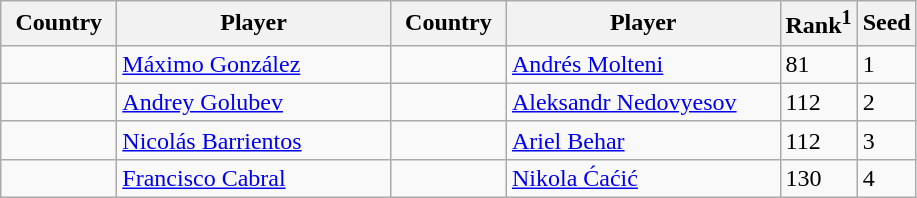<table class="sortable wikitable">
<tr>
<th width="70">Country</th>
<th width="175">Player</th>
<th width="70">Country</th>
<th width="175">Player</th>
<th>Rank<sup>1</sup></th>
<th>Seed</th>
</tr>
<tr>
<td></td>
<td><a href='#'>Máximo González</a></td>
<td></td>
<td><a href='#'>Andrés Molteni</a></td>
<td>81</td>
<td>1</td>
</tr>
<tr>
<td></td>
<td><a href='#'>Andrey Golubev</a></td>
<td></td>
<td><a href='#'>Aleksandr Nedovyesov</a></td>
<td>112</td>
<td>2</td>
</tr>
<tr>
<td></td>
<td><a href='#'>Nicolás Barrientos</a></td>
<td></td>
<td><a href='#'>Ariel Behar</a></td>
<td>112</td>
<td>3</td>
</tr>
<tr>
<td></td>
<td><a href='#'>Francisco Cabral</a></td>
<td></td>
<td><a href='#'>Nikola Ćaćić</a></td>
<td>130</td>
<td>4</td>
</tr>
</table>
